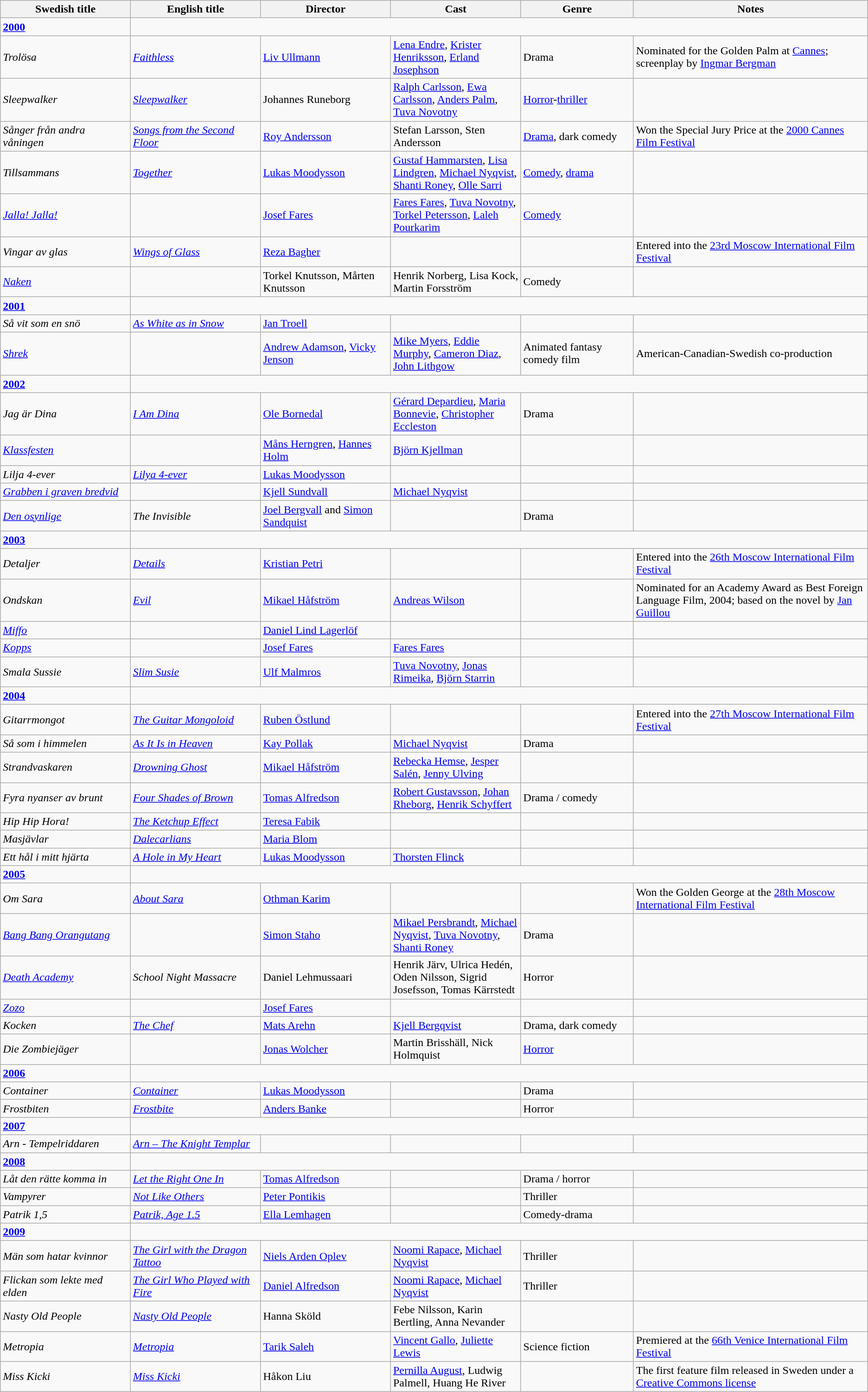<table class="wikitable">
<tr>
<th width=15%>Swedish title</th>
<th width=15%>English title</th>
<th width=15%>Director</th>
<th width=15%>Cast</th>
<th width=13%>Genre</th>
<th width=27%>Notes</th>
</tr>
<tr>
<td><strong><a href='#'>2000</a></strong></td>
</tr>
<tr>
<td><em>Trolösa</em></td>
<td><em><a href='#'>Faithless</a></em></td>
<td><a href='#'>Liv Ullmann</a></td>
<td><a href='#'>Lena Endre</a>, <a href='#'>Krister Henriksson</a>, <a href='#'>Erland Josephson</a></td>
<td>Drama</td>
<td>Nominated for the Golden Palm at <a href='#'>Cannes</a>; screenplay by <a href='#'>Ingmar Bergman</a></td>
</tr>
<tr>
<td><em>Sleepwalker</em></td>
<td><em><a href='#'>Sleepwalker</a></em></td>
<td>Johannes Runeborg</td>
<td><a href='#'>Ralph Carlsson</a>, <a href='#'>Ewa Carlsson</a>, <a href='#'>Anders Palm</a>, <a href='#'>Tuva Novotny</a></td>
<td><a href='#'>Horror</a>-<a href='#'>thriller</a></td>
<td></td>
</tr>
<tr>
<td><em>Sånger från andra våningen</em></td>
<td><em><a href='#'>Songs from the Second Floor</a></em></td>
<td><a href='#'>Roy Andersson</a></td>
<td>Stefan Larsson, Sten Andersson</td>
<td><a href='#'>Drama</a>, dark comedy</td>
<td>Won the Special Jury Price at the <a href='#'>2000 Cannes Film Festival</a></td>
</tr>
<tr>
<td><em>Tillsammans</em></td>
<td><em><a href='#'>Together</a></em></td>
<td><a href='#'>Lukas Moodysson</a></td>
<td><a href='#'>Gustaf Hammarsten</a>, <a href='#'>Lisa Lindgren</a>, <a href='#'>Michael Nyqvist</a>, <a href='#'>Shanti Roney</a>, <a href='#'>Olle Sarri</a></td>
<td><a href='#'>Comedy</a>, <a href='#'>drama</a></td>
<td></td>
</tr>
<tr>
<td><em><a href='#'>Jalla! Jalla!</a></em></td>
<td></td>
<td><a href='#'>Josef Fares</a></td>
<td><a href='#'>Fares Fares</a>, <a href='#'>Tuva Novotny</a>, <a href='#'>Torkel Petersson</a>, <a href='#'>Laleh Pourkarim</a></td>
<td><a href='#'>Comedy</a></td>
<td></td>
</tr>
<tr>
<td><em>Vingar av glas</em></td>
<td><em><a href='#'>Wings of Glass</a></em></td>
<td><a href='#'>Reza Bagher</a></td>
<td></td>
<td></td>
<td>Entered into the <a href='#'>23rd Moscow International Film Festival</a></td>
</tr>
<tr>
<td><em><a href='#'>Naken</a></em></td>
<td></td>
<td>Torkel Knutsson, Mårten Knutsson</td>
<td>Henrik Norberg, Lisa Kock, Martin Forsström</td>
<td>Comedy</td>
<td></td>
</tr>
<tr>
<td><strong><a href='#'>2001</a></strong></td>
</tr>
<tr>
<td><em>Så vit som en snö</em></td>
<td><em><a href='#'>As White as in Snow</a></em></td>
<td><a href='#'>Jan Troell</a></td>
<td></td>
<td></td>
<td></td>
</tr>
<tr>
<td><em><a href='#'>Shrek</a></em></td>
<td></td>
<td><a href='#'>Andrew Adamson</a>, <a href='#'>Vicky Jenson</a></td>
<td><a href='#'>Mike Myers</a>, <a href='#'>Eddie Murphy</a>, <a href='#'>Cameron Diaz</a>, <a href='#'>John Lithgow</a></td>
<td>Animated fantasy comedy film</td>
<td>American-Canadian-Swedish co-production</td>
</tr>
<tr>
<td><strong><a href='#'>2002</a></strong></td>
</tr>
<tr>
<td><em>Jag är Dina</em></td>
<td><em><a href='#'>I Am Dina</a></em></td>
<td><a href='#'>Ole Bornedal</a></td>
<td><a href='#'>Gérard Depardieu</a>, <a href='#'>Maria Bonnevie</a>, <a href='#'>Christopher Eccleston</a></td>
<td>Drama</td>
<td></td>
</tr>
<tr>
<td><em><a href='#'>Klassfesten</a></em></td>
<td></td>
<td><a href='#'>Måns Herngren</a>, <a href='#'>Hannes Holm</a></td>
<td><a href='#'>Björn Kjellman</a></td>
<td></td>
<td></td>
</tr>
<tr>
<td><em>Lilja 4-ever</em></td>
<td><em><a href='#'>Lilya 4-ever</a></em></td>
<td><a href='#'>Lukas Moodysson</a></td>
<td></td>
<td></td>
<td></td>
</tr>
<tr>
<td><em><a href='#'>Grabben i graven bredvid</a></em></td>
<td></td>
<td><a href='#'>Kjell Sundvall</a></td>
<td><a href='#'>Michael Nyqvist</a></td>
<td></td>
<td></td>
</tr>
<tr>
<td><em><a href='#'>Den osynlige</a></em></td>
<td><em>The Invisible</em></td>
<td><a href='#'>Joel Bergvall</a> and <a href='#'>Simon Sandquist</a></td>
<td></td>
<td>Drama</td>
<td></td>
</tr>
<tr>
<td><strong><a href='#'>2003</a></strong></td>
</tr>
<tr>
<td><em>Detaljer</em></td>
<td><em><a href='#'>Details</a></em></td>
<td><a href='#'>Kristian Petri</a></td>
<td></td>
<td></td>
<td>Entered into the <a href='#'>26th Moscow International Film Festival</a></td>
</tr>
<tr>
<td><em>Ondskan</em></td>
<td><em><a href='#'>Evil</a></em></td>
<td><a href='#'>Mikael Håfström</a></td>
<td><a href='#'>Andreas Wilson</a></td>
<td></td>
<td>Nominated for an Academy Award as Best Foreign Language Film, 2004; based on the novel by <a href='#'>Jan Guillou</a></td>
</tr>
<tr>
<td><em><a href='#'>Miffo</a></em></td>
<td></td>
<td><a href='#'>Daniel Lind Lagerlöf</a></td>
<td></td>
<td></td>
<td></td>
</tr>
<tr>
<td><em><a href='#'>Kopps</a></em></td>
<td></td>
<td><a href='#'>Josef Fares</a></td>
<td><a href='#'>Fares Fares</a></td>
<td></td>
<td></td>
</tr>
<tr>
<td><em>Smala Sussie</em></td>
<td><em><a href='#'>Slim Susie</a></em></td>
<td><a href='#'>Ulf Malmros</a></td>
<td><a href='#'>Tuva Novotny</a>, <a href='#'>Jonas Rimeika</a>, <a href='#'>Björn Starrin</a></td>
<td></td>
<td></td>
</tr>
<tr>
<td><strong><a href='#'>2004</a></strong></td>
</tr>
<tr>
<td><em>Gitarrmongot</em></td>
<td><em><a href='#'>The Guitar Mongoloid</a></em></td>
<td><a href='#'>Ruben Östlund</a></td>
<td></td>
<td></td>
<td>Entered into the <a href='#'>27th Moscow International Film Festival</a></td>
</tr>
<tr>
<td><em>Så som i himmelen</em></td>
<td><em><a href='#'>As It Is in Heaven</a></em></td>
<td><a href='#'>Kay Pollak</a></td>
<td><a href='#'>Michael Nyqvist</a></td>
<td>Drama</td>
<td></td>
</tr>
<tr>
<td><em>Strandvaskaren</em></td>
<td><em><a href='#'>Drowning Ghost</a></em></td>
<td><a href='#'>Mikael Håfström</a></td>
<td><a href='#'>Rebecka Hemse</a>, <a href='#'>Jesper Salén</a>, <a href='#'>Jenny Ulving</a></td>
<td></td>
<td></td>
</tr>
<tr>
<td><em>Fyra nyanser av brunt</em></td>
<td><em><a href='#'>Four Shades of Brown</a></em></td>
<td><a href='#'>Tomas Alfredson</a></td>
<td><a href='#'>Robert Gustavsson</a>, <a href='#'>Johan Rheborg</a>, <a href='#'>Henrik Schyffert</a></td>
<td>Drama / comedy</td>
<td></td>
</tr>
<tr>
<td><em>Hip Hip Hora!</em></td>
<td><em><a href='#'>The Ketchup Effect</a></em></td>
<td><a href='#'>Teresa Fabik</a></td>
<td></td>
<td></td>
<td></td>
</tr>
<tr>
<td><em>Masjävlar</em></td>
<td><em><a href='#'>Dalecarlians</a></em></td>
<td><a href='#'>Maria Blom</a></td>
<td></td>
<td></td>
<td></td>
</tr>
<tr>
<td><em>Ett hål i mitt hjärta</em></td>
<td><em><a href='#'>A Hole in My Heart</a></em></td>
<td><a href='#'>Lukas Moodysson</a></td>
<td><a href='#'>Thorsten Flinck</a></td>
<td></td>
<td></td>
</tr>
<tr>
<td><strong><a href='#'>2005</a></strong></td>
</tr>
<tr>
<td><em>Om Sara</em></td>
<td><em><a href='#'>About Sara</a></em></td>
<td><a href='#'>Othman Karim</a></td>
<td></td>
<td></td>
<td>Won the Golden George at the <a href='#'>28th Moscow International Film Festival</a></td>
</tr>
<tr>
<td><em><a href='#'>Bang Bang Orangutang</a></em></td>
<td></td>
<td><a href='#'>Simon Staho</a></td>
<td><a href='#'>Mikael Persbrandt</a>, <a href='#'>Michael Nyqvist</a>, <a href='#'>Tuva Novotny</a>, <a href='#'>Shanti Roney</a></td>
<td>Drama</td>
<td></td>
</tr>
<tr>
<td><em><a href='#'>Death Academy</a></em></td>
<td><em>School Night Massacre</em></td>
<td>Daniel Lehmussaari</td>
<td>Henrik Järv, Ulrica Hedén, Oden Nilsson, Sigrid Josefsson, Tomas Kärrstedt</td>
<td>Horror</td>
<td></td>
</tr>
<tr>
<td><em><a href='#'>Zozo</a></em></td>
<td></td>
<td><a href='#'>Josef Fares</a></td>
<td></td>
<td></td>
<td></td>
</tr>
<tr>
<td><em>Kocken</em></td>
<td><em><a href='#'>The Chef</a></em></td>
<td><a href='#'>Mats Arehn</a></td>
<td><a href='#'>Kjell Bergqvist</a></td>
<td>Drama, dark comedy</td>
<td></td>
</tr>
<tr>
<td><em>Die Zombiejäger</em></td>
<td></td>
<td><a href='#'>Jonas Wolcher</a></td>
<td>Martin Brisshäll, Nick Holmquist</td>
<td><a href='#'>Horror</a></td>
<td></td>
</tr>
<tr>
<td><strong><a href='#'>2006</a></strong></td>
</tr>
<tr>
<td><em>Container</em></td>
<td><em><a href='#'>Container</a></em></td>
<td><a href='#'>Lukas Moodysson</a></td>
<td></td>
<td>Drama</td>
<td></td>
</tr>
<tr>
<td><em>Frostbiten</em></td>
<td><em><a href='#'>Frostbite</a></em></td>
<td><a href='#'>Anders Banke</a></td>
<td></td>
<td>Horror</td>
<td></td>
</tr>
<tr>
<td><strong><a href='#'>2007</a></strong></td>
</tr>
<tr>
<td><em>Arn - Tempelriddaren</em></td>
<td><em><a href='#'>Arn – The Knight Templar</a></em></td>
<td></td>
<td></td>
<td></td>
<td></td>
</tr>
<tr>
<td><strong><a href='#'>2008</a></strong></td>
</tr>
<tr>
<td><em>Låt den rätte komma in</em></td>
<td><em><a href='#'>Let the Right One In</a></em></td>
<td><a href='#'>Tomas Alfredson</a></td>
<td></td>
<td>Drama / horror</td>
<td></td>
</tr>
<tr>
<td><em>Vampyrer</em></td>
<td><em><a href='#'>Not Like Others</a></em></td>
<td><a href='#'>Peter Pontikis</a></td>
<td></td>
<td>Thriller</td>
<td></td>
</tr>
<tr>
<td><em>Patrik 1,5</em></td>
<td><em><a href='#'>Patrik, Age 1.5</a></em></td>
<td><a href='#'>Ella Lemhagen</a></td>
<td></td>
<td>Comedy-drama</td>
<td></td>
</tr>
<tr>
<td><strong><a href='#'>2009</a></strong></td>
</tr>
<tr>
<td><em>Män som hatar kvinnor</em></td>
<td><em><a href='#'>The Girl with the Dragon Tattoo</a></em></td>
<td><a href='#'>Niels Arden Oplev</a></td>
<td><a href='#'>Noomi Rapace</a>, <a href='#'>Michael Nyqvist</a></td>
<td>Thriller</td>
<td></td>
</tr>
<tr>
<td><em>Flickan som lekte med elden</em></td>
<td><em><a href='#'>The Girl Who Played with Fire</a></em></td>
<td><a href='#'>Daniel Alfredson</a></td>
<td><a href='#'>Noomi Rapace</a>, <a href='#'>Michael Nyqvist</a></td>
<td>Thriller</td>
<td></td>
</tr>
<tr>
<td><em>Nasty Old People</em></td>
<td><em><a href='#'>Nasty Old People</a></em></td>
<td>Hanna Sköld</td>
<td>Febe Nilsson, Karin Bertling, Anna Nevander</td>
<td></td>
<td></td>
</tr>
<tr>
<td><em>Metropia</em></td>
<td><em><a href='#'>Metropia</a></em></td>
<td><a href='#'>Tarik Saleh</a></td>
<td><a href='#'>Vincent Gallo</a>, <a href='#'>Juliette Lewis</a></td>
<td>Science fiction</td>
<td>Premiered at the <a href='#'>66th Venice International Film Festival</a></td>
</tr>
<tr>
<td><em>Miss Kicki</em></td>
<td><em><a href='#'>Miss Kicki</a></em></td>
<td>Håkon Liu</td>
<td><a href='#'>Pernilla August</a>, Ludwig Palmell, Huang He River</td>
<td></td>
<td>The first feature film released in Sweden under a <a href='#'>Creative Commons license</a></td>
</tr>
</table>
